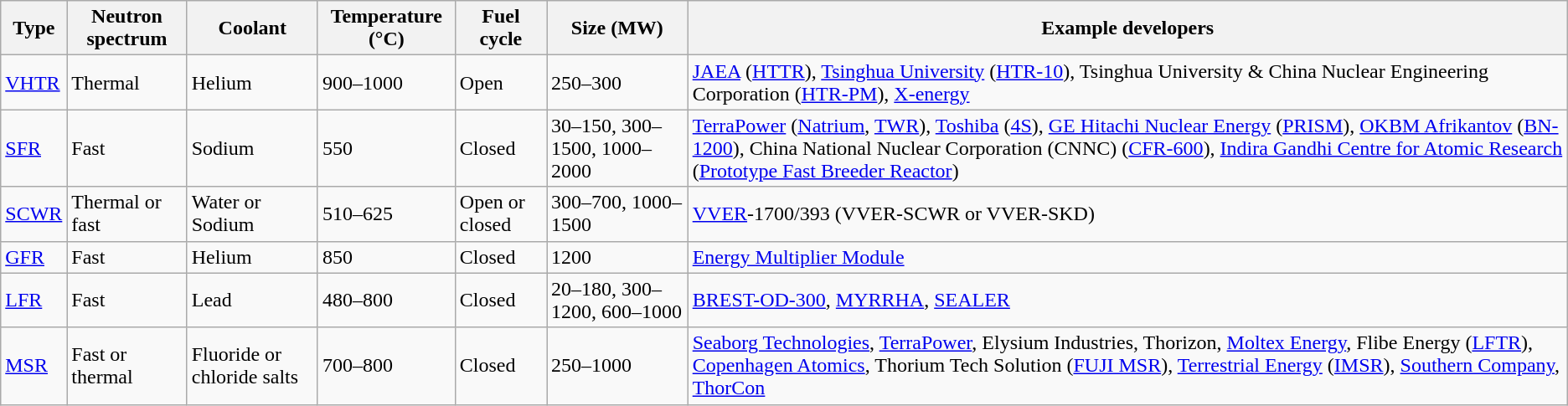<table class=wikitable>
<tr>
<th>Type</th>
<th>Neutron spectrum</th>
<th>Coolant</th>
<th>Temperature (°C)</th>
<th>Fuel cycle</th>
<th>Size (MW)</th>
<th>Example developers</th>
</tr>
<tr>
<td><a href='#'>VHTR</a></td>
<td>Thermal</td>
<td>Helium</td>
<td>900–1000</td>
<td>Open</td>
<td>250–300</td>
<td><a href='#'>JAEA</a> (<a href='#'>HTTR</a>), <a href='#'>Tsinghua University</a> (<a href='#'>HTR-10</a>), Tsinghua University & China Nuclear Engineering Corporation (<a href='#'>HTR-PM</a>), <a href='#'>X-energy</a></td>
</tr>
<tr>
<td><a href='#'>SFR</a></td>
<td>Fast</td>
<td>Sodium</td>
<td>550</td>
<td>Closed</td>
<td>30–150, 300–1500, 1000–2000</td>
<td><a href='#'>TerraPower</a> (<a href='#'>Natrium</a>, <a href='#'>TWR</a>), <a href='#'>Toshiba</a> (<a href='#'>4S</a>), <a href='#'>GE Hitachi Nuclear Energy</a> (<a href='#'>PRISM</a>), <a href='#'>OKBM Afrikantov</a> (<a href='#'>BN-1200</a>), China National Nuclear Corporation (CNNC) (<a href='#'>CFR-600</a>), <a href='#'>Indira Gandhi Centre for Atomic Research</a> (<a href='#'>Prototype Fast Breeder Reactor</a>)</td>
</tr>
<tr>
<td><a href='#'>SCWR</a></td>
<td>Thermal or fast</td>
<td>Water or Sodium</td>
<td>510–625</td>
<td>Open or closed</td>
<td>300–700, 1000–1500</td>
<td><a href='#'>VVER</a>-1700/393 (VVER-SCWR or VVER-SKD)</td>
</tr>
<tr>
<td><a href='#'>GFR</a></td>
<td>Fast</td>
<td>Helium</td>
<td>850</td>
<td>Closed</td>
<td>1200</td>
<td><a href='#'>Energy Multiplier Module</a></td>
</tr>
<tr>
<td><a href='#'>LFR</a></td>
<td>Fast</td>
<td>Lead</td>
<td>480–800</td>
<td>Closed</td>
<td>20–180, 300–1200, 600–1000</td>
<td><a href='#'>BREST-OD-300</a>, <a href='#'>MYRRHA</a>, <a href='#'>SEALER</a></td>
</tr>
<tr>
<td><a href='#'>MSR</a></td>
<td>Fast or thermal</td>
<td>Fluoride or chloride salts</td>
<td>700–800</td>
<td>Closed</td>
<td>250–1000</td>
<td><a href='#'>Seaborg Technologies</a>, <a href='#'>TerraPower</a>, Elysium Industries, Thorizon, <a href='#'>Moltex Energy</a>, Flibe Energy (<a href='#'>LFTR</a>), <a href='#'>Copenhagen Atomics</a>, Thorium Tech Solution (<a href='#'>FUJI MSR</a>), <a href='#'>Terrestrial Energy</a> (<a href='#'>IMSR</a>), <a href='#'>Southern Company</a>, <a href='#'>ThorCon</a></td>
</tr>
</table>
